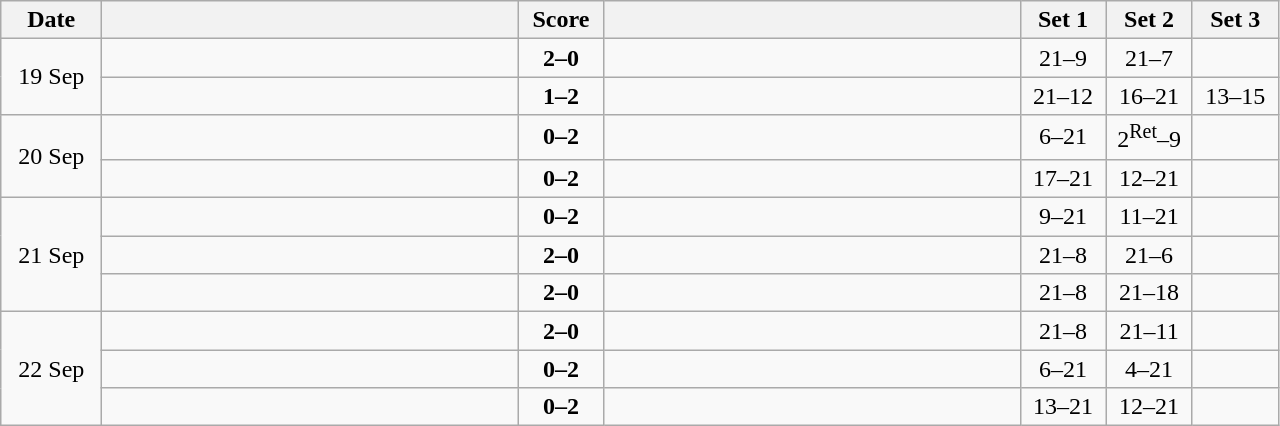<table class="wikitable" style="text-align: center;">
<tr>
<th width="60">Date</th>
<th align="right" width="270"></th>
<th width="50">Score</th>
<th align="left" width="270"></th>
<th width="50">Set 1</th>
<th width="50">Set 2</th>
<th width="50">Set 3</th>
</tr>
<tr>
<td rowspan=2>19 Sep</td>
<td align=left><strong></strong></td>
<td align=center><strong>2–0</strong></td>
<td align=left></td>
<td>21–9</td>
<td>21–7</td>
<td></td>
</tr>
<tr>
<td align=left></td>
<td align=center><strong>1–2</strong></td>
<td align=left><strong></strong></td>
<td>21–12</td>
<td>16–21</td>
<td>13–15</td>
</tr>
<tr>
<td rowspan=2>20 Sep</td>
<td align=left></td>
<td align=center><strong>0–2</strong></td>
<td align=left><strong></strong></td>
<td>6–21</td>
<td>2<sup>Ret</sup>–9</td>
<td></td>
</tr>
<tr>
<td align=left></td>
<td align=center><strong>0–2</strong></td>
<td align=left><strong></strong></td>
<td>17–21</td>
<td>12–21</td>
<td></td>
</tr>
<tr>
<td rowspan=3>21 Sep</td>
<td align=left></td>
<td align=center><strong>0–2</strong></td>
<td align=left><strong></strong></td>
<td>9–21</td>
<td>11–21</td>
<td></td>
</tr>
<tr>
<td align=left><strong></strong></td>
<td align=center><strong>2–0</strong></td>
<td align=left></td>
<td>21–8</td>
<td>21–6</td>
<td></td>
</tr>
<tr>
<td align=left><strong></strong></td>
<td align=center><strong>2–0</strong></td>
<td align=left></td>
<td>21–8</td>
<td>21–18</td>
<td></td>
</tr>
<tr>
<td rowspan=3>22 Sep</td>
<td align=left><strong></strong></td>
<td align=center><strong>2–0</strong></td>
<td align=left></td>
<td>21–8</td>
<td>21–11</td>
<td></td>
</tr>
<tr>
<td align=left></td>
<td align=center><strong>0–2</strong></td>
<td align=left><strong></strong></td>
<td>6–21</td>
<td>4–21</td>
<td></td>
</tr>
<tr>
<td align=left></td>
<td align=center><strong>0–2</strong></td>
<td align=left><strong></strong></td>
<td>13–21</td>
<td>12–21</td>
<td></td>
</tr>
</table>
